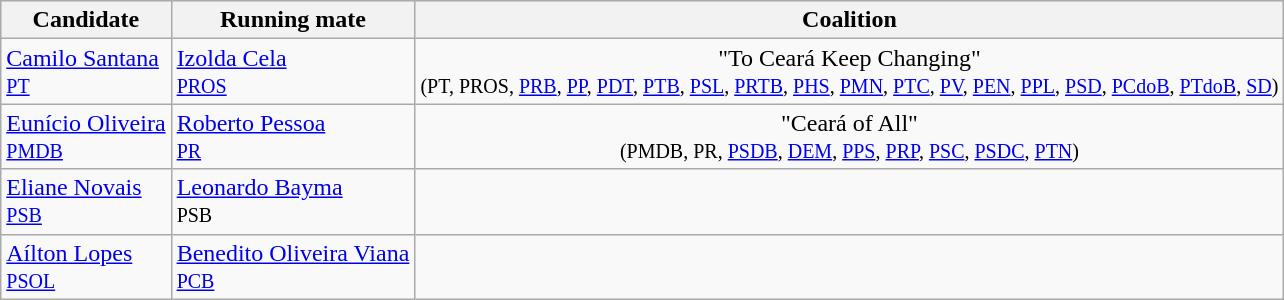<table class="sortable wikitable">
<tr style="background:#ececec; vertical-align:top;">
<th>Candidate</th>
<th>Running mate</th>
<th>Coalition</th>
</tr>
<tr>
<td><a href='#'>Camilo Santana</a><br><small><a href='#'>PT</a></small></td>
<td><a href='#'>Izolda Cela</a><br><small><a href='#'>PROS</a></small></td>
<td style="text-align:center;">"To Ceará Keep Changing"<br><small>(PT, PROS, <a href='#'>PRB</a>, <a href='#'>PP</a>, <a href='#'>PDT</a>, <a href='#'>PTB</a>, <a href='#'>PSL</a>, <a href='#'>PRTB</a>, <a href='#'>PHS</a>, <a href='#'>PMN</a>, <a href='#'>PTC</a>, <a href='#'>PV</a>, <a href='#'>PEN</a>, <a href='#'>PPL</a>, <a href='#'>PSD</a>, <a href='#'>PCdoB</a>, <a href='#'>PTdoB</a>, <a href='#'>SD</a>)</small></td>
</tr>
<tr>
<td><a href='#'>Eunício Oliveira</a><br><small><a href='#'>PMDB</a></small></td>
<td><a href='#'>Roberto Pessoa</a><br><small><a href='#'>PR</a></small></td>
<td style="text-align:center;">"Ceará of All"<br><small>(PMDB, PR, <a href='#'>PSDB</a>, <a href='#'>DEM</a>, <a href='#'>PPS</a>, <a href='#'>PRP</a>, <a href='#'>PSC</a>, <a href='#'>PSDC</a>, <a href='#'>PTN</a>)</small></td>
</tr>
<tr>
<td><a href='#'>Eliane Novais</a><br><small><a href='#'>PSB</a></small></td>
<td><a href='#'>Leonardo Bayma</a><br><small>PSB</small></td>
<td></td>
</tr>
<tr>
<td><a href='#'>Aílton Lopes</a><br><small><a href='#'>PSOL</a></small></td>
<td><a href='#'>Benedito Oliveira Viana</a><br><small><a href='#'>PCB</a></small></td>
<td></td>
</tr>
</table>
